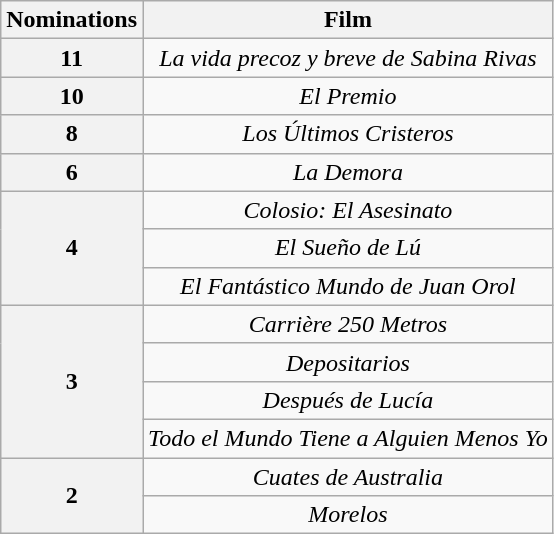<table class="wikitable plainrowheaders" style="text-align:center;">
<tr>
<th scope="col" width="55">Nominations</th>
<th scope="col" align="center">Film</th>
</tr>
<tr>
<th scope=row rowspan=1 style="text-align:center">11</th>
<td><em>La vida precoz y breve de Sabina Rivas</em></td>
</tr>
<tr>
<th scope=row rowspan=1 style="text-align:center">10</th>
<td><em>El Premio</em></td>
</tr>
<tr>
<th scope=row rowspan=1 style="text-align:center">8</th>
<td><em>Los Últimos Cristeros</em></td>
</tr>
<tr>
<th scope=row rowspan=1 style="text-align:center">6</th>
<td><em>La Demora</em></td>
</tr>
<tr>
<th scope=row rowspan=3 style="text-align:center">4</th>
<td><em>Colosio: El Asesinato</em></td>
</tr>
<tr>
<td><em>El Sueño de Lú</em></td>
</tr>
<tr>
<td><em>El Fantástico Mundo de Juan Orol</em></td>
</tr>
<tr>
<th scope=row rowspan=4 style="text-align:center">3</th>
<td><em>Carrière 250 Metros</em></td>
</tr>
<tr>
<td><em>Depositarios</em></td>
</tr>
<tr>
<td><em>Después de Lucía</em></td>
</tr>
<tr>
<td><em>Todo el Mundo Tiene a Alguien Menos Yo</em></td>
</tr>
<tr>
<th scope=row rowspan=2 style="text-align:center">2</th>
<td><em>Cuates de Australia</em></td>
</tr>
<tr>
<td><em>Morelos</em></td>
</tr>
</table>
